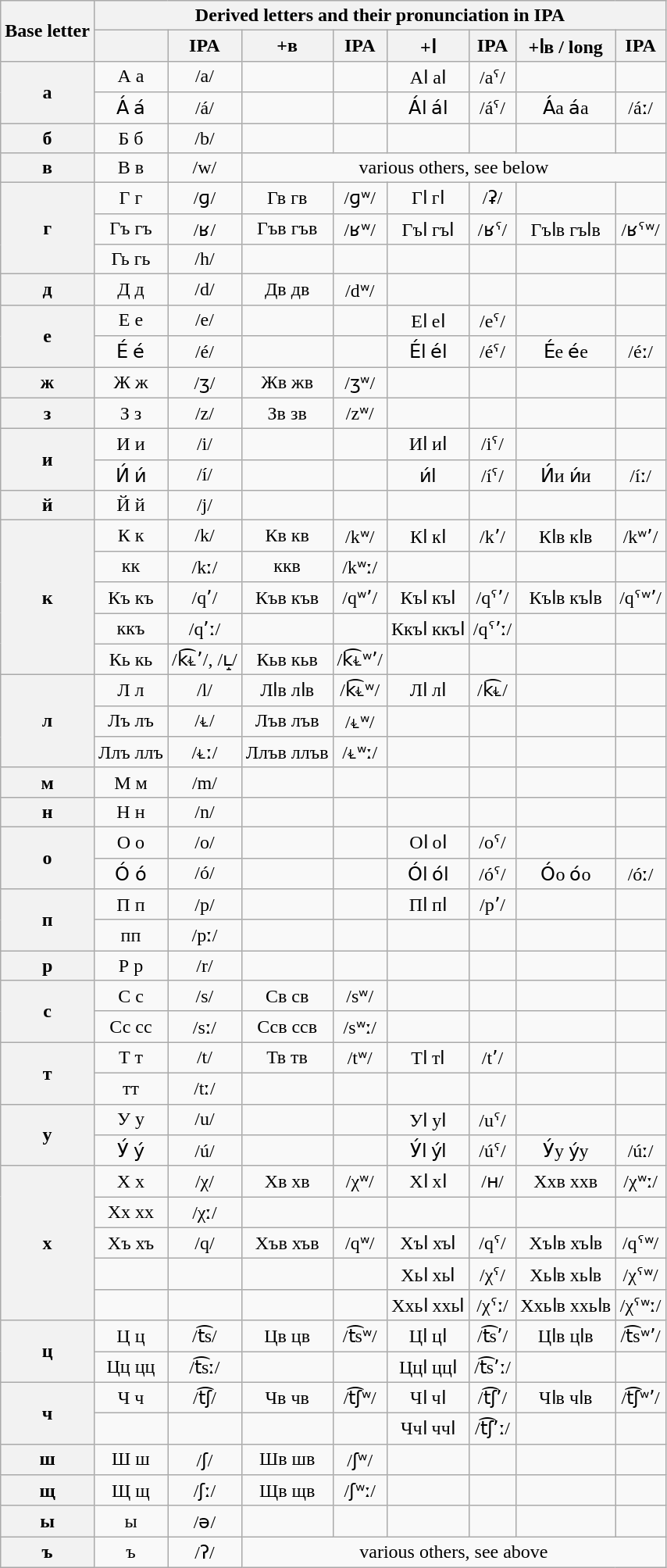<table class="wikitable" style="text-align:center">
<tr>
<th rowspan=2>Base letter</th>
<th colspan="8">Derived letters and their pronunciation in IPA</th>
</tr>
<tr>
<th></th>
<th>IPA</th>
<th>+в</th>
<th>IPA</th>
<th>+ӏ</th>
<th>IPA</th>
<th>+ӏв / long</th>
<th>IPA</th>
</tr>
<tr>
<th rowspan="2">а</th>
<td>А а</td>
<td>/a/</td>
<td></td>
<td></td>
<td>Аӏ аӏ</td>
<td>/aˤ/</td>
<td></td>
<td></td>
</tr>
<tr>
<td>А́ а́</td>
<td>/á/</td>
<td></td>
<td></td>
<td>А́ӏ а́ӏ</td>
<td>/áˤ/</td>
<td>А́а а́а</td>
<td>/áː/</td>
</tr>
<tr>
<th>б</th>
<td>Б б</td>
<td>/b/</td>
<td></td>
<td></td>
<td></td>
<td></td>
<td></td>
<td></td>
</tr>
<tr>
<th>в</th>
<td>В в</td>
<td>/w/</td>
<td colspan="6">various others, see below</td>
</tr>
<tr>
<th rowspan="3">г</th>
<td>Г г</td>
<td>/ɡ/</td>
<td>Гв гв</td>
<td>/ɡʷ/</td>
<td>Гӏ гӏ</td>
<td>/ʡ/</td>
<td></td>
<td></td>
</tr>
<tr>
<td>Гъ гъ</td>
<td>/ʁ/</td>
<td>Гъв гъв</td>
<td>/ʁʷ/</td>
<td>Гъӏ гъӏ</td>
<td>/ʁˤ/</td>
<td>Гъӏв гъӏв</td>
<td>/ʁˤʷ/</td>
</tr>
<tr>
<td>Гь гь</td>
<td>/h/</td>
<td></td>
<td></td>
<td></td>
<td></td>
<td></td>
<td></td>
</tr>
<tr>
<th>д</th>
<td>Д д</td>
<td>/d/</td>
<td>Дв дв</td>
<td>/dʷ/</td>
<td></td>
<td></td>
<td></td>
<td></td>
</tr>
<tr>
<th rowspan="2">е</th>
<td>Е е</td>
<td>/e/</td>
<td></td>
<td></td>
<td>Еӏ еӏ</td>
<td>/eˤ/</td>
<td></td>
<td></td>
</tr>
<tr>
<td>Е́ е́</td>
<td>/é/</td>
<td></td>
<td></td>
<td>Е́ӏ е́ӏ</td>
<td>/éˤ/</td>
<td>Е́е е́е</td>
<td>/éː/</td>
</tr>
<tr>
<th>ж</th>
<td>Ж ж</td>
<td>/ʒ/</td>
<td>Жв жв</td>
<td>/ʒʷ/</td>
<td></td>
<td></td>
<td></td>
<td></td>
</tr>
<tr>
<th>з</th>
<td>З з</td>
<td>/z/</td>
<td>Зв зв</td>
<td>/zʷ/</td>
<td></td>
<td></td>
<td></td>
<td></td>
</tr>
<tr>
<th rowspan="2">и</th>
<td>И и</td>
<td>/i/</td>
<td></td>
<td></td>
<td>Иӏ иӏ</td>
<td>/iˤ/</td>
<td></td>
<td></td>
</tr>
<tr>
<td>И́ и́</td>
<td>/í/</td>
<td></td>
<td></td>
<td>и́ӏ</td>
<td>/íˤ/</td>
<td>И́и и́и</td>
<td>/íː/</td>
</tr>
<tr>
<th>й</th>
<td>Й й</td>
<td>/j/</td>
<td></td>
<td></td>
<td></td>
<td></td>
<td></td>
<td></td>
</tr>
<tr>
<th rowspan="5">к</th>
<td>К к</td>
<td>/k/</td>
<td>Кв кв</td>
<td>/kʷ/</td>
<td>Кӏ кӏ</td>
<td>/kʼ/</td>
<td>Кӏв кӏв</td>
<td>/kʷʼ/</td>
</tr>
<tr>
<td>кк</td>
<td>/kː/</td>
<td>ккв</td>
<td>/kʷː/</td>
<td></td>
<td></td>
<td></td>
<td></td>
</tr>
<tr>
<td>Къ къ</td>
<td>/qʼ/</td>
<td>Къв къв</td>
<td>/qʷʼ/</td>
<td>Къӏ къӏ</td>
<td>/qˤʼ/</td>
<td>Къӏв къӏв</td>
<td>/qˤʷʼ/</td>
</tr>
<tr>
<td>ккъ</td>
<td>/qʼː/</td>
<td></td>
<td></td>
<td>Ккъӏ ккъӏ</td>
<td>/qˤʼː/</td>
<td></td>
<td></td>
</tr>
<tr>
<td>Кь кь</td>
<td>/k͡𝼄ʼ/, /ʟ̝/</td>
<td>Кьв кьв</td>
<td>/k͡𝼄ʷʼ/</td>
<td></td>
<td></td>
<td></td>
<td></td>
</tr>
<tr>
<th rowspan="3">л</th>
<td>Л л</td>
<td>/l/</td>
<td>Лӏв лӏв</td>
<td>/k͡𝼄ʷ/</td>
<td>Лӏ лӏ</td>
<td>/k͡𝼄/</td>
<td></td>
<td></td>
</tr>
<tr>
<td>Лъ лъ</td>
<td>/𝼄/</td>
<td>Лъв лъв</td>
<td>/𝼄ʷ/</td>
<td></td>
<td></td>
<td></td>
<td></td>
</tr>
<tr>
<td>Ллъ ллъ</td>
<td>/𝼄ː/</td>
<td>Ллъв ллъв</td>
<td>/𝼄ʷː/</td>
<td></td>
<td></td>
<td></td>
<td></td>
</tr>
<tr>
<th>м</th>
<td>М м</td>
<td>/m/</td>
<td></td>
<td></td>
<td></td>
<td></td>
<td></td>
<td></td>
</tr>
<tr>
<th>н</th>
<td>Н н</td>
<td>/n/</td>
<td></td>
<td></td>
<td></td>
<td></td>
<td></td>
<td></td>
</tr>
<tr>
<th rowspan="2">о</th>
<td>О о</td>
<td>/o/</td>
<td></td>
<td></td>
<td>Оӏ оӏ</td>
<td>/oˤ/</td>
<td></td>
<td></td>
</tr>
<tr>
<td>О́ о́</td>
<td>/ó/</td>
<td></td>
<td></td>
<td>О́ӏ о́ӏ</td>
<td>/óˤ/</td>
<td>О́о о́о</td>
<td>/óː/</td>
</tr>
<tr>
<th rowspan="2">п</th>
<td>П п</td>
<td>/p/</td>
<td></td>
<td></td>
<td>Пӏ пӏ</td>
<td>/pʼ/</td>
<td></td>
<td></td>
</tr>
<tr>
<td>пп</td>
<td>/pː/</td>
<td></td>
<td></td>
<td></td>
<td></td>
<td></td>
<td></td>
</tr>
<tr>
<th>р</th>
<td>Р р</td>
<td>/r/</td>
<td></td>
<td></td>
<td></td>
<td></td>
<td></td>
<td></td>
</tr>
<tr>
<th rowspan="2">с</th>
<td>С с</td>
<td>/s/</td>
<td>Св св</td>
<td>/sʷ/</td>
<td></td>
<td></td>
<td></td>
<td></td>
</tr>
<tr>
<td>Сс сс</td>
<td>/sː/</td>
<td>Ссв ссв</td>
<td>/sʷː/</td>
<td></td>
<td></td>
<td></td>
<td></td>
</tr>
<tr>
<th rowspan="2">т</th>
<td>Т т</td>
<td>/t/</td>
<td>Тв тв</td>
<td>/tʷ/</td>
<td>Тӏ тӏ</td>
<td>/tʼ/</td>
<td></td>
<td></td>
</tr>
<tr>
<td>тт</td>
<td>/tː/</td>
<td></td>
<td></td>
<td></td>
<td></td>
<td></td>
<td></td>
</tr>
<tr>
<th rowspan="2">у</th>
<td>У у</td>
<td>/u/</td>
<td></td>
<td></td>
<td>Уӏ уӏ</td>
<td>/uˤ/</td>
<td></td>
<td></td>
</tr>
<tr>
<td>У́ у́</td>
<td>/ú/</td>
<td></td>
<td></td>
<td>У́ӏ у́ӏ</td>
<td>/úˤ/</td>
<td>У́у у́у</td>
<td>/úː/</td>
</tr>
<tr>
<th rowspan="5">х</th>
<td>Х х</td>
<td>/χ/</td>
<td>Хв хв</td>
<td>/χʷ/</td>
<td>Хӏ хӏ</td>
<td>/ʜ/</td>
<td>Ххв ххв</td>
<td>/χʷː/</td>
</tr>
<tr>
<td>Хх хх</td>
<td>/χː/</td>
<td></td>
<td></td>
<td></td>
<td></td>
<td></td>
<td></td>
</tr>
<tr>
<td>Хъ хъ</td>
<td>/q/</td>
<td>Хъв хъв</td>
<td>/qʷ/</td>
<td>Хъӏ хъӏ</td>
<td>/qˤ/</td>
<td>Хъӏв хъӏв</td>
<td>/qˤʷ/</td>
</tr>
<tr>
<td></td>
<td></td>
<td></td>
<td></td>
<td>Хьӏ хьӏ</td>
<td>/χˤ/</td>
<td>Хьӏв хьӏв</td>
<td>/χˤʷ/</td>
</tr>
<tr>
<td></td>
<td></td>
<td></td>
<td></td>
<td>Ххьӏ ххьӏ</td>
<td>/χˤː/</td>
<td>Ххьӏв ххьӏв</td>
<td>/χˤʷː/</td>
</tr>
<tr>
<th rowspan="2">ц</th>
<td>Ц ц</td>
<td>/t͡s/</td>
<td>Цв цв</td>
<td>/t͡sʷ/</td>
<td>Цӏ цӏ</td>
<td>/t͡sʼ/</td>
<td>Цӏв цӏв</td>
<td>/t͡sʷʼ/</td>
</tr>
<tr>
<td>Цц цц</td>
<td>/t͡sː/</td>
<td></td>
<td></td>
<td>Ццӏ ццӏ</td>
<td>/t͡sʼː/</td>
<td></td>
<td></td>
</tr>
<tr>
<th rowspan="2">ч</th>
<td>Ч ч</td>
<td>/t͡ʃ/</td>
<td>Чв чв</td>
<td>/t͡ʃʷ/</td>
<td>Чӏ чӏ</td>
<td>/t͡ʃʼ/</td>
<td>Чӏв чӏв</td>
<td>/t͡ʃʷʼ/</td>
</tr>
<tr>
<td></td>
<td></td>
<td></td>
<td></td>
<td>Ччӏ ччӏ</td>
<td>/t͡ʃʼː/</td>
<td></td>
<td></td>
</tr>
<tr>
<th>ш</th>
<td>Ш ш</td>
<td>/ʃ/</td>
<td>Шв шв</td>
<td>/ʃʷ/</td>
<td></td>
<td></td>
<td></td>
<td></td>
</tr>
<tr>
<th>щ</th>
<td>Щ щ</td>
<td>/ʃː/</td>
<td>Щв щв</td>
<td>/ʃʷː/</td>
<td></td>
<td></td>
<td></td>
<td></td>
</tr>
<tr>
<th>ы</th>
<td>ы</td>
<td>/ə/</td>
<td></td>
<td></td>
<td></td>
<td></td>
<td></td>
<td></td>
</tr>
<tr>
<th>ъ</th>
<td>ъ</td>
<td>/ʔ/</td>
<td colspan="6">various others, see above</td>
</tr>
</table>
